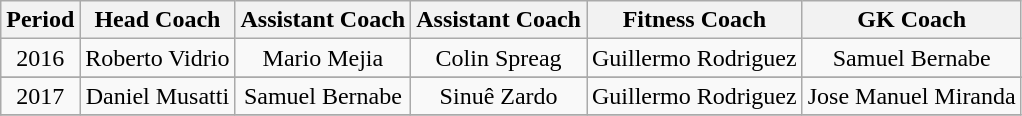<table class="wikitable" style="text-align: center">
<tr>
<th>Period</th>
<th>Head Coach</th>
<th>Assistant Coach</th>
<th>Assistant Coach</th>
<th>Fitness Coach</th>
<th>GK Coach</th>
</tr>
<tr>
<td>2016</td>
<td> Roberto Vidrio</td>
<td> Mario Mejia</td>
<td> Colin Spreag</td>
<td> Guillermo Rodriguez</td>
<td> Samuel Bernabe</td>
</tr>
<tr>
</tr>
<tr>
<td>2017</td>
<td> Daniel Musatti</td>
<td> Samuel Bernabe</td>
<td> Sinuê Zardo</td>
<td> Guillermo Rodriguez</td>
<td> Jose Manuel Miranda</td>
</tr>
<tr>
</tr>
</table>
